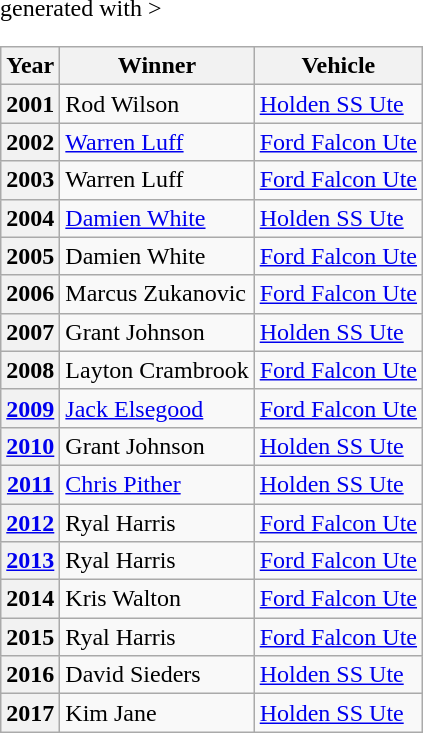<table class="wikitable" <hiddentext>generated with >
<tr style="font-weight:bold">
<th>Year</th>
<th>Winner</th>
<th>Vehicle</th>
</tr>
<tr>
<th>2001</th>
<td>Rod Wilson</td>
<td><a href='#'>Holden SS Ute</a></td>
</tr>
<tr>
<th>2002</th>
<td><a href='#'>Warren Luff</a></td>
<td><a href='#'>Ford Falcon Ute</a></td>
</tr>
<tr>
<th>2003</th>
<td>Warren Luff</td>
<td><a href='#'>Ford Falcon Ute</a></td>
</tr>
<tr>
<th>2004</th>
<td><a href='#'>Damien White</a></td>
<td><a href='#'>Holden SS Ute</a></td>
</tr>
<tr>
<th>2005</th>
<td>Damien White</td>
<td><a href='#'>Ford Falcon Ute</a></td>
</tr>
<tr>
<th>2006</th>
<td>Marcus Zukanovic</td>
<td><a href='#'>Ford Falcon Ute</a></td>
</tr>
<tr>
<th>2007</th>
<td>Grant Johnson</td>
<td><a href='#'>Holden SS Ute</a></td>
</tr>
<tr>
<th>2008</th>
<td>Layton Crambrook</td>
<td><a href='#'>Ford Falcon Ute</a></td>
</tr>
<tr>
<th><a href='#'>2009</a></th>
<td><a href='#'>Jack Elsegood</a></td>
<td><a href='#'>Ford Falcon Ute</a></td>
</tr>
<tr>
<th><a href='#'>2010</a></th>
<td>Grant Johnson</td>
<td><a href='#'>Holden SS Ute</a></td>
</tr>
<tr>
<th><a href='#'>2011</a></th>
<td><a href='#'>Chris Pither</a></td>
<td><a href='#'>Holden SS Ute</a></td>
</tr>
<tr>
<th><a href='#'>2012</a></th>
<td>Ryal Harris</td>
<td><a href='#'>Ford Falcon Ute</a></td>
</tr>
<tr>
<th><a href='#'>2013</a></th>
<td>Ryal Harris</td>
<td><a href='#'>Ford Falcon Ute</a></td>
</tr>
<tr>
<th>2014</th>
<td>Kris Walton</td>
<td><a href='#'>Ford Falcon Ute</a></td>
</tr>
<tr>
<th>2015</th>
<td>Ryal Harris</td>
<td><a href='#'>Ford Falcon Ute</a></td>
</tr>
<tr>
<th>2016</th>
<td>David Sieders</td>
<td><a href='#'>Holden SS Ute</a></td>
</tr>
<tr>
<th>2017</th>
<td>Kim Jane</td>
<td><a href='#'>Holden SS Ute</a></td>
</tr>
</table>
